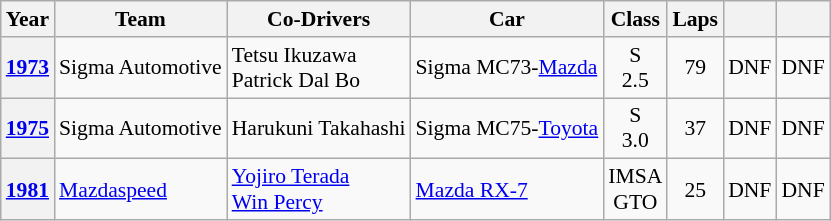<table class="wikitable" style="text-align:center; font-size:90%">
<tr>
<th>Year</th>
<th>Team</th>
<th>Co-Drivers</th>
<th>Car</th>
<th>Class</th>
<th>Laps</th>
<th></th>
<th></th>
</tr>
<tr>
<th><a href='#'>1973</a></th>
<td align="left"> Sigma Automotive</td>
<td align="left"> Tetsu Ikuzawa<br> Patrick Dal Bo</td>
<td align="left">Sigma MC73-<a href='#'>Mazda</a></td>
<td>S<br>2.5</td>
<td>79</td>
<td>DNF</td>
<td>DNF</td>
</tr>
<tr>
<th><a href='#'>1975</a></th>
<td align="left"> Sigma Automotive</td>
<td align="left"> Harukuni Takahashi</td>
<td align="left">Sigma MC75-<a href='#'>Toyota</a></td>
<td>S<br>3.0</td>
<td>37</td>
<td>DNF</td>
<td>DNF</td>
</tr>
<tr>
<th><a href='#'>1981</a></th>
<td align="left"> <a href='#'>Mazdaspeed</a></td>
<td align="left"> <a href='#'>Yojiro Terada</a><br> <a href='#'>Win Percy</a></td>
<td align="left"><a href='#'>Mazda RX-7</a></td>
<td>IMSA<br>GTO</td>
<td>25</td>
<td>DNF</td>
<td>DNF</td>
</tr>
</table>
